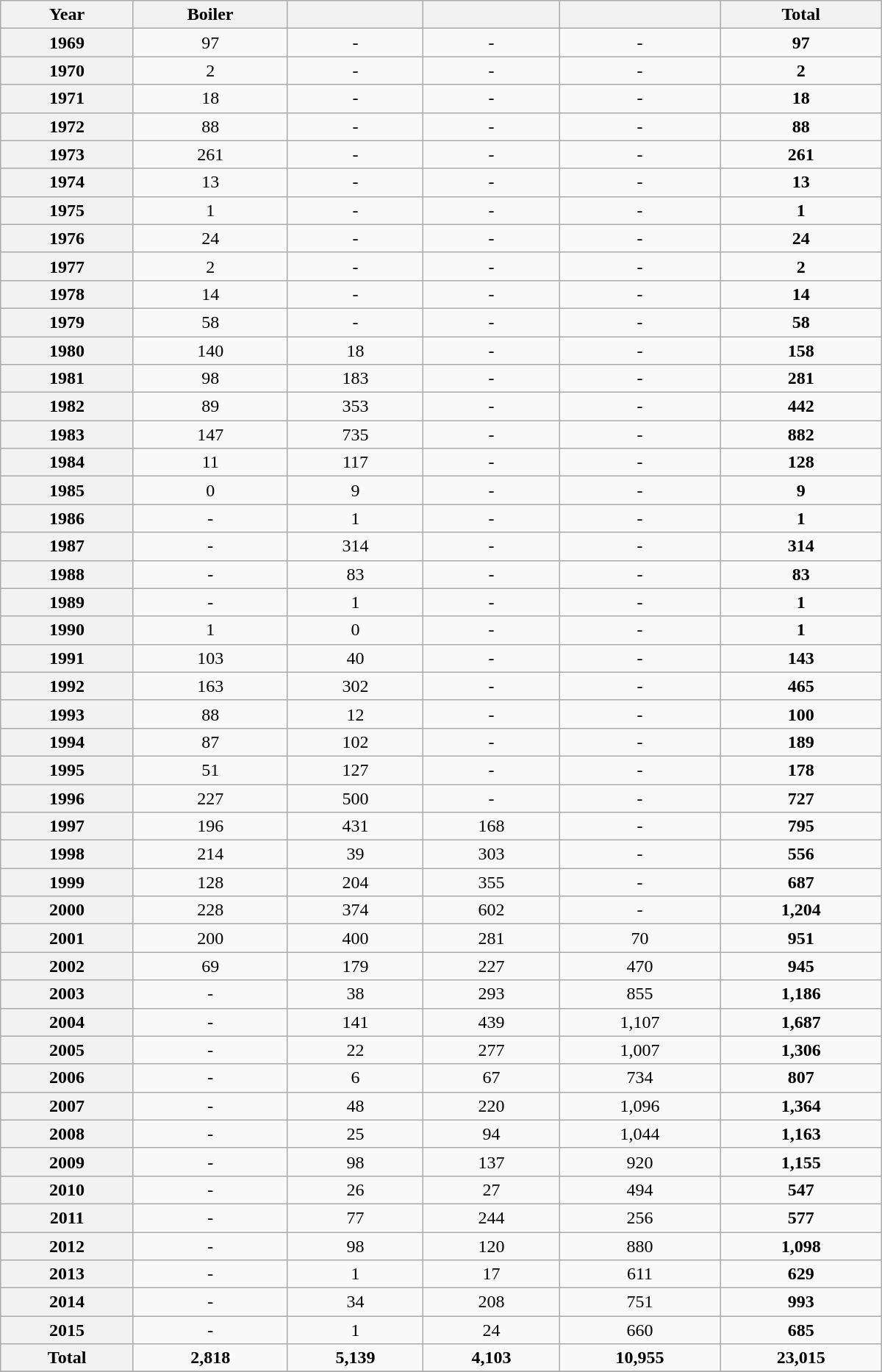<table class="wikitable plainrowheaders" style="text-align:center;" width="800px">
<tr>
<th scope="col">Year</th>
<th scope="col">Boiler</th>
<th scope="col"></th>
<th scope="col"></th>
<th scope="col"></th>
<th scope="col"><strong>Total</strong></th>
</tr>
<tr>
<th scope="row">1969</th>
<td>97</td>
<td>-</td>
<td>-</td>
<td>-</td>
<td><strong>97</strong></td>
</tr>
<tr>
<th scope="row">1970</th>
<td>2</td>
<td>-</td>
<td>-</td>
<td>-</td>
<td><strong>2</strong></td>
</tr>
<tr>
<th scope="row">1971</th>
<td>18</td>
<td>-</td>
<td>-</td>
<td>-</td>
<td><strong>18</strong></td>
</tr>
<tr>
<th scope="row">1972</th>
<td>88</td>
<td>-</td>
<td>-</td>
<td>-</td>
<td><strong>88</strong></td>
</tr>
<tr>
<th scope="row">1973</th>
<td>261</td>
<td>-</td>
<td>-</td>
<td>-</td>
<td><strong>261</strong></td>
</tr>
<tr>
<th scope="row">1974</th>
<td>13</td>
<td>-</td>
<td>-</td>
<td>-</td>
<td><strong>13</strong></td>
</tr>
<tr>
<th scope="row">1975</th>
<td>1</td>
<td>-</td>
<td>-</td>
<td>-</td>
<td><strong>1</strong></td>
</tr>
<tr>
<th scope="row">1976</th>
<td>24</td>
<td>-</td>
<td>-</td>
<td>-</td>
<td><strong>24</strong></td>
</tr>
<tr>
<th scope="row">1977</th>
<td>2</td>
<td>-</td>
<td>-</td>
<td>-</td>
<td><strong>2</strong></td>
</tr>
<tr>
<th scope="row">1978</th>
<td>14</td>
<td>-</td>
<td>-</td>
<td>-</td>
<td><strong>14</strong></td>
</tr>
<tr>
<th scope="row">1979</th>
<td>58</td>
<td>-</td>
<td>-</td>
<td>-</td>
<td><strong>58</strong></td>
</tr>
<tr>
<th scope="row">1980</th>
<td>140</td>
<td>18</td>
<td>-</td>
<td>-</td>
<td><strong>158</strong></td>
</tr>
<tr>
<th scope="row">1981</th>
<td>98</td>
<td>183</td>
<td>-</td>
<td>-</td>
<td><strong>281</strong></td>
</tr>
<tr>
<th scope="row">1982</th>
<td>89</td>
<td>353</td>
<td>-</td>
<td>-</td>
<td><strong>442</strong></td>
</tr>
<tr>
<th scope="row">1983</th>
<td>147</td>
<td>735</td>
<td>-</td>
<td>-</td>
<td><strong>882</strong></td>
</tr>
<tr>
<th scope="row">1984</th>
<td>11</td>
<td>117</td>
<td>-</td>
<td>-</td>
<td><strong>128</strong></td>
</tr>
<tr>
<th scope="row">1985</th>
<td>0</td>
<td>9</td>
<td>-</td>
<td>-</td>
<td><strong>9</strong></td>
</tr>
<tr>
<th scope="row">1986</th>
<td>-</td>
<td>1</td>
<td>-</td>
<td>-</td>
<td><strong>1</strong></td>
</tr>
<tr>
<th scope="row">1987</th>
<td>-</td>
<td>314</td>
<td>-</td>
<td>-</td>
<td><strong>314</strong></td>
</tr>
<tr>
<th scope="row">1988</th>
<td>-</td>
<td>83</td>
<td>-</td>
<td>-</td>
<td><strong>83</strong></td>
</tr>
<tr>
<th scope="row">1989</th>
<td>-</td>
<td>1</td>
<td>-</td>
<td>-</td>
<td><strong>1</strong></td>
</tr>
<tr>
<th scope="row">1990</th>
<td>1</td>
<td>0</td>
<td>-</td>
<td>-</td>
<td><strong>1</strong></td>
</tr>
<tr>
<th scope="row">1991</th>
<td>103</td>
<td>40</td>
<td>-</td>
<td>-</td>
<td><strong>143</strong></td>
</tr>
<tr>
<th scope="row">1992</th>
<td>163</td>
<td>302</td>
<td>-</td>
<td>-</td>
<td><strong>465</strong></td>
</tr>
<tr>
<th scope="row">1993</th>
<td>88</td>
<td>12</td>
<td>-</td>
<td>-</td>
<td><strong>100</strong></td>
</tr>
<tr>
<th scope="row">1994</th>
<td>87</td>
<td>102</td>
<td>-</td>
<td>-</td>
<td><strong>189</strong></td>
</tr>
<tr>
<th scope="row">1995</th>
<td>51</td>
<td>127</td>
<td>-</td>
<td>-</td>
<td><strong>178</strong></td>
</tr>
<tr>
<th scope="row">1996</th>
<td>227</td>
<td>500</td>
<td>-</td>
<td>-</td>
<td><strong>727</strong></td>
</tr>
<tr>
<th scope="row">1997</th>
<td>196</td>
<td>431</td>
<td>168</td>
<td>-</td>
<td><strong>795</strong></td>
</tr>
<tr>
<th scope="row">1998</th>
<td>214</td>
<td>39</td>
<td>303</td>
<td>-</td>
<td><strong>556</strong></td>
</tr>
<tr>
<th scope="row">1999</th>
<td>128</td>
<td>204</td>
<td>355</td>
<td>-</td>
<td><strong>687</strong></td>
</tr>
<tr>
<th scope="row">2000</th>
<td>228</td>
<td>374</td>
<td>602</td>
<td>-</td>
<td><strong>1,204</strong></td>
</tr>
<tr>
<th scope="row">2001</th>
<td>200</td>
<td>400</td>
<td>281</td>
<td>70</td>
<td><strong>951</strong></td>
</tr>
<tr>
<th scope="row">2002</th>
<td>69</td>
<td>179</td>
<td>227</td>
<td>470</td>
<td><strong>945</strong></td>
</tr>
<tr>
<th scope="row">2003</th>
<td>-</td>
<td>38</td>
<td>293</td>
<td>855</td>
<td><strong>1,186</strong></td>
</tr>
<tr>
<th scope="row">2004</th>
<td>-</td>
<td>141</td>
<td>439</td>
<td>1,107</td>
<td><strong>1,687</strong></td>
</tr>
<tr>
<th scope="row">2005</th>
<td>-</td>
<td>22</td>
<td>277</td>
<td>1,007</td>
<td><strong>1,306</strong></td>
</tr>
<tr>
<th scope="row">2006</th>
<td>-</td>
<td>6</td>
<td>67</td>
<td>734</td>
<td><strong>807</strong></td>
</tr>
<tr>
<th scope="row">2007</th>
<td>-</td>
<td>48</td>
<td>220</td>
<td>1,096</td>
<td><strong>1,364</strong></td>
</tr>
<tr>
<th scope="row">2008</th>
<td>-</td>
<td>25</td>
<td>94</td>
<td>1,044</td>
<td><strong>1,163</strong></td>
</tr>
<tr>
<th scope="row">2009</th>
<td>-</td>
<td>98</td>
<td>137</td>
<td>920</td>
<td><strong>1,155</strong></td>
</tr>
<tr>
<th scope="row">2010</th>
<td>-</td>
<td>26</td>
<td>27</td>
<td>494</td>
<td><strong>547</strong></td>
</tr>
<tr>
<th scope="row">2011</th>
<td>-</td>
<td>77</td>
<td>244</td>
<td>256</td>
<td><strong>577</strong></td>
</tr>
<tr>
<th scope="row">2012</th>
<td>-</td>
<td>98</td>
<td>120</td>
<td>880</td>
<td><strong>1,098</strong></td>
</tr>
<tr>
<th scope="row">2013</th>
<td>-</td>
<td>1</td>
<td>17</td>
<td>611</td>
<td><strong>629</strong></td>
</tr>
<tr>
<th scope="row">2014</th>
<td>-</td>
<td>34</td>
<td>208</td>
<td>751</td>
<td><strong>993</strong></td>
</tr>
<tr>
<th scope="row">2015</th>
<td>-</td>
<td>1</td>
<td>24</td>
<td>660</td>
<td><strong>685</strong></td>
</tr>
<tr>
<th scope="row"><strong>Total</strong></th>
<td><strong>2,818</strong></td>
<td><strong>5,139</strong></td>
<td><strong>4,103</strong></td>
<td><strong>10,955</strong></td>
<td><strong>23,015</strong></td>
</tr>
<tr>
</tr>
</table>
